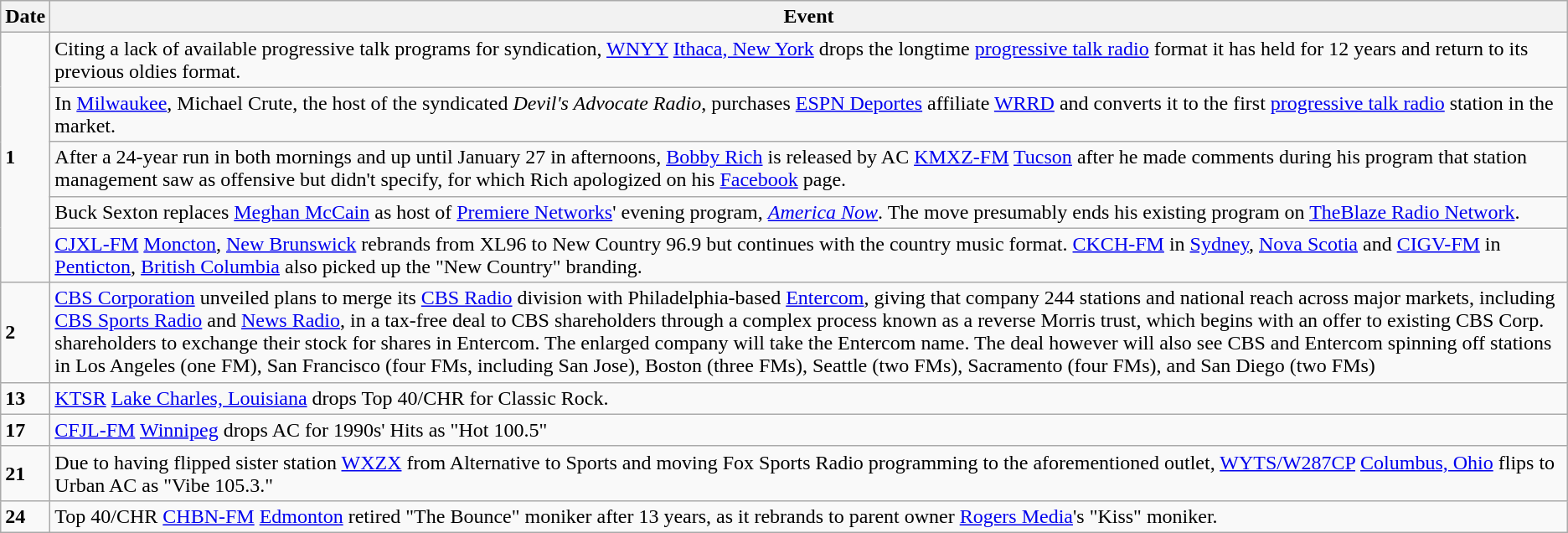<table class="wikitable">
<tr>
<th>Date</th>
<th>Event</th>
</tr>
<tr>
<td rowspan=5><strong>1</strong></td>
<td>Citing a lack of available progressive talk programs for syndication, <a href='#'>WNYY</a> <a href='#'>Ithaca, New York</a> drops the longtime <a href='#'>progressive talk radio</a> format it has held for 12 years and return to its previous oldies format.</td>
</tr>
<tr>
<td>In <a href='#'>Milwaukee</a>, Michael Crute, the host of the syndicated <em>Devil's Advocate Radio</em>, purchases <a href='#'>ESPN Deportes</a> affiliate <a href='#'>WRRD</a> and converts it to the first <a href='#'>progressive talk radio</a> station in the market.</td>
</tr>
<tr>
<td>After a 24-year run in both mornings and up until January 27 in afternoons, <a href='#'>Bobby Rich</a> is released by AC <a href='#'>KMXZ-FM</a> <a href='#'>Tucson</a> after he made comments during his program that station management saw as offensive but didn't specify, for which Rich apologized on his <a href='#'>Facebook</a> page.</td>
</tr>
<tr>
<td>Buck Sexton replaces <a href='#'>Meghan McCain</a> as host of <a href='#'>Premiere Networks</a>' evening program, <em><a href='#'>America Now</a></em>. The move presumably ends his existing program on <a href='#'>TheBlaze Radio Network</a>.</td>
</tr>
<tr>
<td><a href='#'>CJXL-FM</a> <a href='#'>Moncton</a>, <a href='#'>New Brunswick</a> rebrands from XL96 to New Country 96.9 but continues with the country music format. <a href='#'>CKCH-FM</a> in <a href='#'>Sydney</a>, <a href='#'>Nova Scotia</a> and <a href='#'>CIGV-FM</a> in <a href='#'>Penticton</a>, <a href='#'>British Columbia</a> also picked up the "New Country" branding.</td>
</tr>
<tr>
<td><strong>2</strong></td>
<td><a href='#'>CBS Corporation</a> unveiled plans to merge its <a href='#'>CBS Radio</a> division with Philadelphia-based <a href='#'>Entercom</a>, giving that company 244 stations and national reach across major markets, including <a href='#'>CBS Sports Radio</a> and <a href='#'>News Radio</a>, in a tax-free deal to CBS shareholders through a complex process known as a reverse Morris trust, which begins with an offer to existing CBS Corp. shareholders to exchange their stock for shares in Entercom. The enlarged company will take the Entercom name. The deal however will also see CBS and Entercom spinning off stations in Los Angeles (one FM), San Francisco (four FMs, including San Jose), Boston (three FMs), Seattle (two FMs), Sacramento (four FMs), and San Diego (two FMs)</td>
</tr>
<tr>
<td><strong>13</strong></td>
<td><a href='#'>KTSR</a> <a href='#'>Lake Charles, Louisiana</a> drops Top 40/CHR for Classic Rock.</td>
</tr>
<tr>
<td><strong>17</strong></td>
<td><a href='#'>CFJL-FM</a> <a href='#'>Winnipeg</a> drops AC for 1990s' Hits as "Hot 100.5"</td>
</tr>
<tr>
<td><strong>21</strong></td>
<td>Due to having flipped sister station <a href='#'>WXZX</a> from Alternative to Sports and moving Fox Sports Radio programming to the aforementioned outlet, <a href='#'>WYTS/W287CP</a> <a href='#'>Columbus, Ohio</a> flips to Urban AC as "Vibe 105.3."</td>
</tr>
<tr>
<td><strong>24</strong></td>
<td>Top 40/CHR <a href='#'>CHBN-FM</a> <a href='#'>Edmonton</a> retired "The Bounce" moniker after 13 years, as it rebrands to parent owner <a href='#'>Rogers Media</a>'s "Kiss" moniker.</td>
</tr>
</table>
